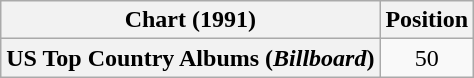<table class="wikitable plainrowheaders" style="text-align:center">
<tr>
<th scope="col">Chart (1991)</th>
<th scope="col">Position</th>
</tr>
<tr>
<th scope="row">US Top Country Albums (<em>Billboard</em>)</th>
<td>50</td>
</tr>
</table>
